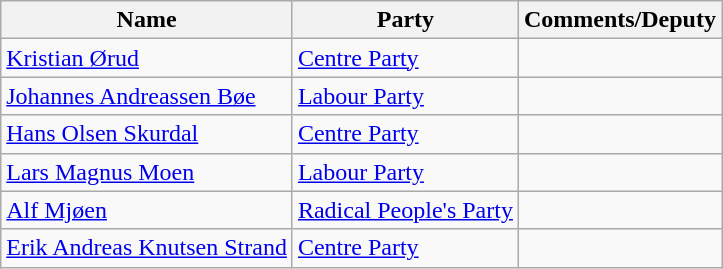<table class="wikitable">
<tr>
<th>Name</th>
<th>Party</th>
<th>Comments/Deputy</th>
</tr>
<tr>
<td><a href='#'>Kristian Ørud</a></td>
<td><a href='#'>Centre Party</a></td>
<td></td>
</tr>
<tr>
<td><a href='#'>Johannes Andreassen Bøe</a></td>
<td><a href='#'>Labour Party</a></td>
<td></td>
</tr>
<tr>
<td><a href='#'>Hans Olsen Skurdal</a></td>
<td><a href='#'>Centre Party</a></td>
<td></td>
</tr>
<tr>
<td><a href='#'>Lars Magnus Moen</a></td>
<td><a href='#'>Labour Party</a></td>
<td></td>
</tr>
<tr>
<td><a href='#'>Alf Mjøen</a></td>
<td><a href='#'>Radical People's Party</a></td>
<td></td>
</tr>
<tr>
<td><a href='#'>Erik Andreas Knutsen Strand</a></td>
<td><a href='#'>Centre Party</a></td>
<td></td>
</tr>
</table>
